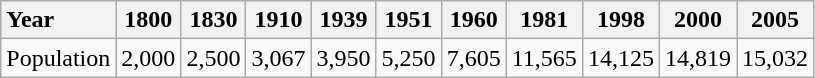<table class="wikitable">
<tr>
<th style="text-align:left;">Year</th>
<th>1800</th>
<th>1830</th>
<th>1910</th>
<th>1939</th>
<th>1951</th>
<th>1960</th>
<th>1981</th>
<th>1998</th>
<th>2000</th>
<th>2005</th>
</tr>
<tr style="text-align:right;">
<td>Population</td>
<td>2,000</td>
<td>2,500</td>
<td>3,067</td>
<td>3,950</td>
<td>5,250</td>
<td>7,605</td>
<td>11,565</td>
<td>14,125</td>
<td>14,819 </td>
<td>15,032 </td>
</tr>
</table>
